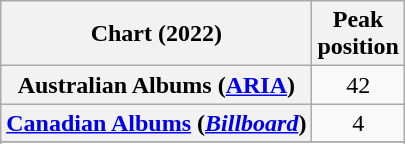<table class="wikitable sortable plainrowheaders" style="text-align:center">
<tr>
<th scope="col">Chart (2022)</th>
<th scope="col">Peak<br>position</th>
</tr>
<tr>
<th scope="row">Australian Albums (<a href='#'>ARIA</a>)</th>
<td>42</td>
</tr>
<tr>
<th scope="row"><a href='#'>Canadian Albums</a> (<em><a href='#'>Billboard</a></em>)</th>
<td>4</td>
</tr>
<tr>
</tr>
<tr>
</tr>
<tr>
</tr>
<tr>
</tr>
<tr>
</tr>
</table>
